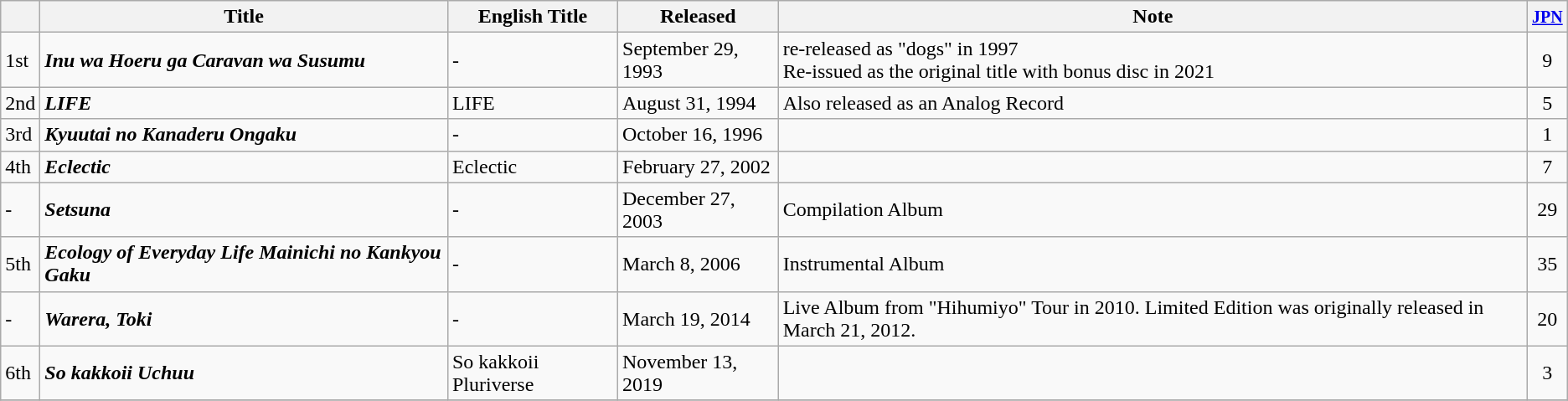<table class="wikitable">
<tr>
<th></th>
<th>Title</th>
<th>English Title</th>
<th>Released</th>
<th>Note</th>
<th><small><a href='#'>JPN</a></small></th>
</tr>
<tr>
<td>1st</td>
<td><strong><em>Inu wa Hoeru ga Caravan wa Susumu</em></strong></td>
<td>-</td>
<td>September 29, 1993</td>
<td>re-released as "dogs" in 1997<br>Re-issued as the original title with bonus disc in 2021</td>
<td align=center>9</td>
</tr>
<tr>
<td>2nd</td>
<td><strong><em>LIFE</em></strong></td>
<td>LIFE</td>
<td>August 31, 1994</td>
<td>Also released as an Analog Record</td>
<td align=center>5</td>
</tr>
<tr>
<td>3rd</td>
<td><strong><em>Kyuutai no Kanaderu Ongaku</em></strong></td>
<td>-</td>
<td>October 16, 1996</td>
<td></td>
<td align=center>1</td>
</tr>
<tr>
<td>4th</td>
<td><strong><em>Eclectic</em></strong></td>
<td>Eclectic</td>
<td>February 27, 2002</td>
<td></td>
<td align=center>7</td>
</tr>
<tr>
<td>-</td>
<td><strong><em>Setsuna</em></strong></td>
<td>-</td>
<td>December 27, 2003</td>
<td>Compilation Album</td>
<td align=center>29</td>
</tr>
<tr>
<td>5th</td>
<td><strong><em>Ecology of Everyday Life Mainichi no Kankyou Gaku</em></strong></td>
<td>-</td>
<td>March 8, 2006</td>
<td>Instrumental Album</td>
<td align=center>35</td>
</tr>
<tr>
<td>-</td>
<td><strong><em>Warera, Toki</em></strong></td>
<td>-</td>
<td>March 19, 2014</td>
<td>Live Album from "Hihumiyo" Tour in 2010. Limited Edition was originally released in March 21, 2012.</td>
<td align=center>20</td>
</tr>
<tr>
<td>6th</td>
<td><strong><em>So kakkoii Uchuu</em></strong></td>
<td>So kakkoii Pluriverse</td>
<td>November 13, 2019</td>
<td></td>
<td align=center>3</td>
</tr>
<tr>
</tr>
</table>
